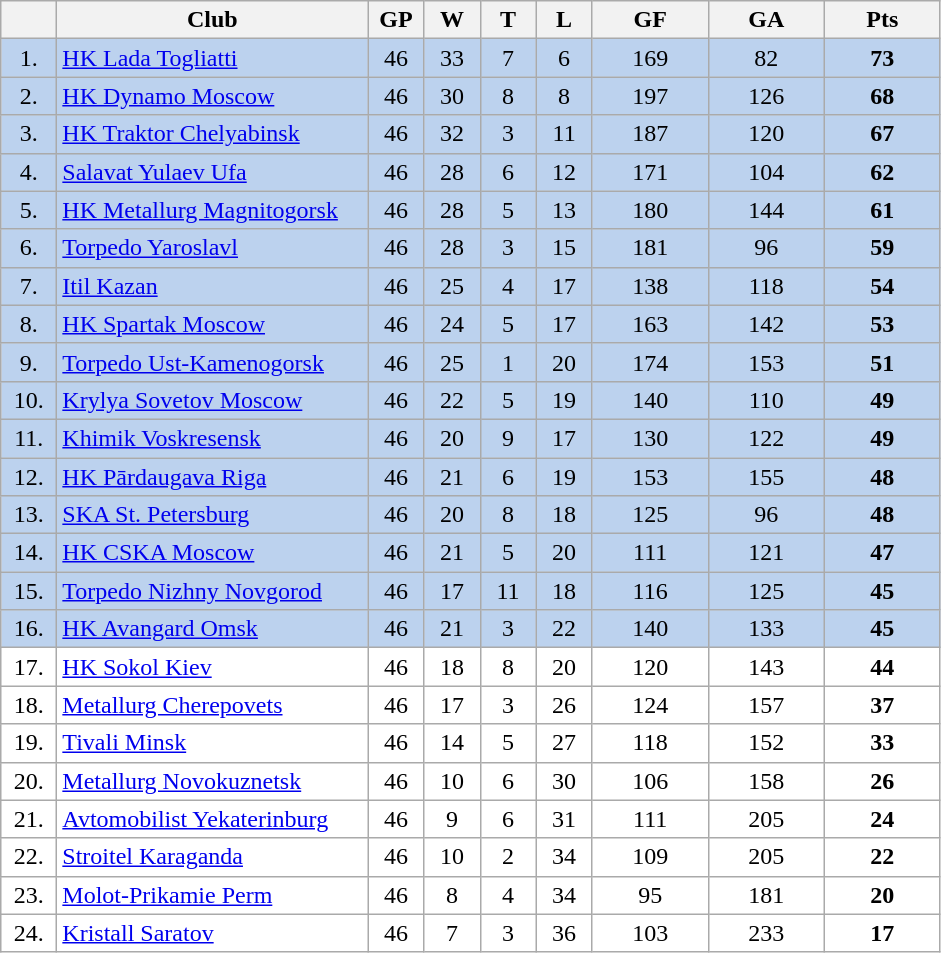<table class="wikitable">
<tr>
<th width="30"></th>
<th width="200">Club</th>
<th width="30">GP</th>
<th width="30">W</th>
<th width="30">T</th>
<th width="30">L</th>
<th width="70">GF</th>
<th width="70">GA</th>
<th width="70">Pts</th>
</tr>
<tr bgcolor="#BCD2EE" align="center">
<td>1.</td>
<td align="left"><a href='#'>HK Lada Togliatti</a></td>
<td>46</td>
<td>33</td>
<td>7</td>
<td>6</td>
<td>169</td>
<td>82</td>
<td><strong>73</strong></td>
</tr>
<tr bgcolor="#BCD2EE" align="center">
<td>2.</td>
<td align="left"><a href='#'>HK Dynamo Moscow</a></td>
<td>46</td>
<td>30</td>
<td>8</td>
<td>8</td>
<td>197</td>
<td>126</td>
<td><strong>68</strong></td>
</tr>
<tr bgcolor="#BCD2EE" align="center">
<td>3.</td>
<td align="left"><a href='#'>HK Traktor Chelyabinsk</a></td>
<td>46</td>
<td>32</td>
<td>3</td>
<td>11</td>
<td>187</td>
<td>120</td>
<td><strong>67</strong></td>
</tr>
<tr bgcolor="#BCD2EE" align="center">
<td>4.</td>
<td align="left"><a href='#'>Salavat Yulaev Ufa</a></td>
<td>46</td>
<td>28</td>
<td>6</td>
<td>12</td>
<td>171</td>
<td>104</td>
<td><strong>62</strong></td>
</tr>
<tr bgcolor="#BCD2EE" align="center">
<td>5.</td>
<td align="left"><a href='#'>HK Metallurg Magnitogorsk</a></td>
<td>46</td>
<td>28</td>
<td>5</td>
<td>13</td>
<td>180</td>
<td>144</td>
<td><strong>61</strong></td>
</tr>
<tr bgcolor="#BCD2EE" align="center">
<td>6.</td>
<td align="left"><a href='#'>Torpedo Yaroslavl</a></td>
<td>46</td>
<td>28</td>
<td>3</td>
<td>15</td>
<td>181</td>
<td>96</td>
<td><strong>59</strong></td>
</tr>
<tr bgcolor="#BCD2EE" align="center">
<td>7.</td>
<td align="left"><a href='#'>Itil Kazan</a></td>
<td>46</td>
<td>25</td>
<td>4</td>
<td>17</td>
<td>138</td>
<td>118</td>
<td><strong>54</strong></td>
</tr>
<tr bgcolor="#BCD2EE" align="center">
<td>8.</td>
<td align="left"><a href='#'>HK Spartak Moscow</a></td>
<td>46</td>
<td>24</td>
<td>5</td>
<td>17</td>
<td>163</td>
<td>142</td>
<td><strong>53</strong></td>
</tr>
<tr bgcolor="#BCD2EE" align="center">
<td>9.</td>
<td align="left"><a href='#'>Torpedo Ust-Kamenogorsk</a></td>
<td>46</td>
<td>25</td>
<td>1</td>
<td>20</td>
<td>174</td>
<td>153</td>
<td><strong>51</strong></td>
</tr>
<tr bgcolor="#BCD2EE" align="center">
<td>10.</td>
<td align="left"><a href='#'>Krylya Sovetov Moscow</a></td>
<td>46</td>
<td>22</td>
<td>5</td>
<td>19</td>
<td>140</td>
<td>110</td>
<td><strong>49</strong></td>
</tr>
<tr bgcolor="#BCD2EE" align="center">
<td>11.</td>
<td align="left"><a href='#'>Khimik Voskresensk</a></td>
<td>46</td>
<td>20</td>
<td>9</td>
<td>17</td>
<td>130</td>
<td>122</td>
<td><strong>49</strong></td>
</tr>
<tr bgcolor="#BCD2EE" align="center">
<td>12.</td>
<td align="left"><a href='#'>HK Pārdaugava Riga</a></td>
<td>46</td>
<td>21</td>
<td>6</td>
<td>19</td>
<td>153</td>
<td>155</td>
<td><strong>48</strong></td>
</tr>
<tr bgcolor="#BCD2EE" align="center">
<td>13.</td>
<td align="left"><a href='#'>SKA St. Petersburg</a></td>
<td>46</td>
<td>20</td>
<td>8</td>
<td>18</td>
<td>125</td>
<td>96</td>
<td><strong>48</strong></td>
</tr>
<tr bgcolor="#BCD2EE" align="center">
<td>14.</td>
<td align="left"><a href='#'>HK CSKA Moscow</a></td>
<td>46</td>
<td>21</td>
<td>5</td>
<td>20</td>
<td>111</td>
<td>121</td>
<td><strong>47</strong></td>
</tr>
<tr bgcolor="#BCD2EE" align="center">
<td>15.</td>
<td align="left"><a href='#'>Torpedo Nizhny Novgorod</a></td>
<td>46</td>
<td>17</td>
<td>11</td>
<td>18</td>
<td>116</td>
<td>125</td>
<td><strong>45</strong></td>
</tr>
<tr bgcolor="#BCD2EE" align="center">
<td>16.</td>
<td align="left"><a href='#'>HK Avangard Omsk</a></td>
<td>46</td>
<td>21</td>
<td>3</td>
<td>22</td>
<td>140</td>
<td>133</td>
<td><strong>45</strong></td>
</tr>
<tr bgcolor="#FFFFFF" align="center">
<td>17.</td>
<td align="left"><a href='#'>HK Sokol Kiev</a></td>
<td>46</td>
<td>18</td>
<td>8</td>
<td>20</td>
<td>120</td>
<td>143</td>
<td><strong>44</strong></td>
</tr>
<tr bgcolor="#FFFFFF" align="center">
<td>18.</td>
<td align="left"><a href='#'>Metallurg Cherepovets</a></td>
<td>46</td>
<td>17</td>
<td>3</td>
<td>26</td>
<td>124</td>
<td>157</td>
<td><strong>37</strong></td>
</tr>
<tr bgcolor="#FFFFFF" align="center">
<td>19.</td>
<td align="left"><a href='#'>Tivali Minsk</a></td>
<td>46</td>
<td>14</td>
<td>5</td>
<td>27</td>
<td>118</td>
<td>152</td>
<td><strong>33</strong></td>
</tr>
<tr bgcolor="#FFFFFF" align="center">
<td>20.</td>
<td align="left"><a href='#'>Metallurg Novokuznetsk</a></td>
<td>46</td>
<td>10</td>
<td>6</td>
<td>30</td>
<td>106</td>
<td>158</td>
<td><strong>26</strong></td>
</tr>
<tr bgcolor="#FFFFFF" align="center">
<td>21.</td>
<td align="left"><a href='#'>Avtomobilist Yekaterinburg</a></td>
<td>46</td>
<td>9</td>
<td>6</td>
<td>31</td>
<td>111</td>
<td>205</td>
<td><strong>24</strong></td>
</tr>
<tr bgcolor="#FFFFFF" align="center">
<td>22.</td>
<td align="left"><a href='#'>Stroitel Karaganda</a></td>
<td>46</td>
<td>10</td>
<td>2</td>
<td>34</td>
<td>109</td>
<td>205</td>
<td><strong>22</strong></td>
</tr>
<tr bgcolor="#FFFFFF" align="center">
<td>23.</td>
<td align="left"><a href='#'>Molot-Prikamie Perm</a></td>
<td>46</td>
<td>8</td>
<td>4</td>
<td>34</td>
<td>95</td>
<td>181</td>
<td><strong>20</strong></td>
</tr>
<tr bgcolor="#FFFFFF" align="center">
<td>24.</td>
<td align="left"><a href='#'>Kristall Saratov</a></td>
<td>46</td>
<td>7</td>
<td>3</td>
<td>36</td>
<td>103</td>
<td>233</td>
<td><strong>17</strong></td>
</tr>
</table>
